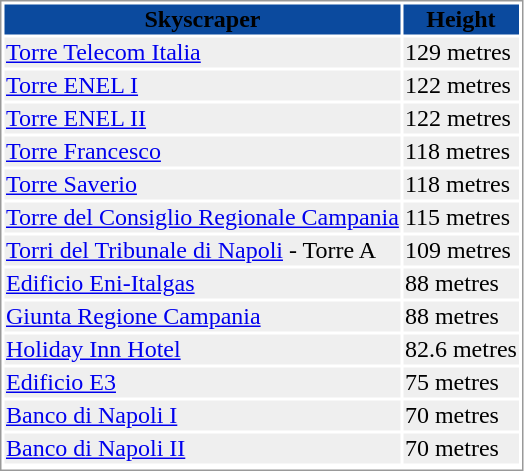<table border="0" style="border: 1px solid #999; background-color:#FFFFFF">
<tr align="center" bgcolor="#0b4a9e">
<th><span>Skyscraper</span></th>
<th><span>Height</span></th>
</tr>
<tr bgcolor="#EFEFEF">
<td><a href='#'>Torre Telecom Italia</a></td>
<td>129 metres</td>
</tr>
<tr bgcolor="#EFEFEF">
<td><a href='#'>Torre ENEL I</a></td>
<td>122 metres</td>
</tr>
<tr bgcolor="#EFEFEF">
<td><a href='#'>Torre ENEL II</a></td>
<td>122 metres</td>
</tr>
<tr bgcolor="#EFEFEF">
<td><a href='#'>Torre Francesco</a></td>
<td>118 metres</td>
</tr>
<tr bgcolor="#EFEFEF">
<td><a href='#'>Torre Saverio</a></td>
<td>118 metres</td>
</tr>
<tr bgcolor="#EFEFEF">
<td><a href='#'>Torre del Consiglio Regionale Campania</a></td>
<td>115 metres</td>
</tr>
<tr bgcolor="#EFEFEF">
<td><a href='#'>Torri del Tribunale di Napoli</a> - Torre A</td>
<td>109 metres</td>
</tr>
<tr bgcolor="#EFEFEF">
<td><a href='#'>Edificio Eni-Italgas</a></td>
<td>88 metres</td>
</tr>
<tr bgcolor="#EFEFEF">
<td><a href='#'>Giunta Regione Campania</a></td>
<td>88 metres</td>
</tr>
<tr bgcolor="#EFEFEF">
<td><a href='#'>Holiday Inn Hotel</a></td>
<td>82.6 metres</td>
</tr>
<tr bgcolor="#EFEFEF">
<td><a href='#'>Edificio E3</a></td>
<td>75 metres</td>
</tr>
<tr bgcolor="#EFEFEF">
<td><a href='#'>Banco di Napoli I</a></td>
<td>70 metres</td>
</tr>
<tr bgcolor="#EFEFEF">
<td><a href='#'>Banco di Napoli II</a></td>
<td>70 metres</td>
</tr>
<tr bgcolor="#EFEFEF">
</tr>
</table>
